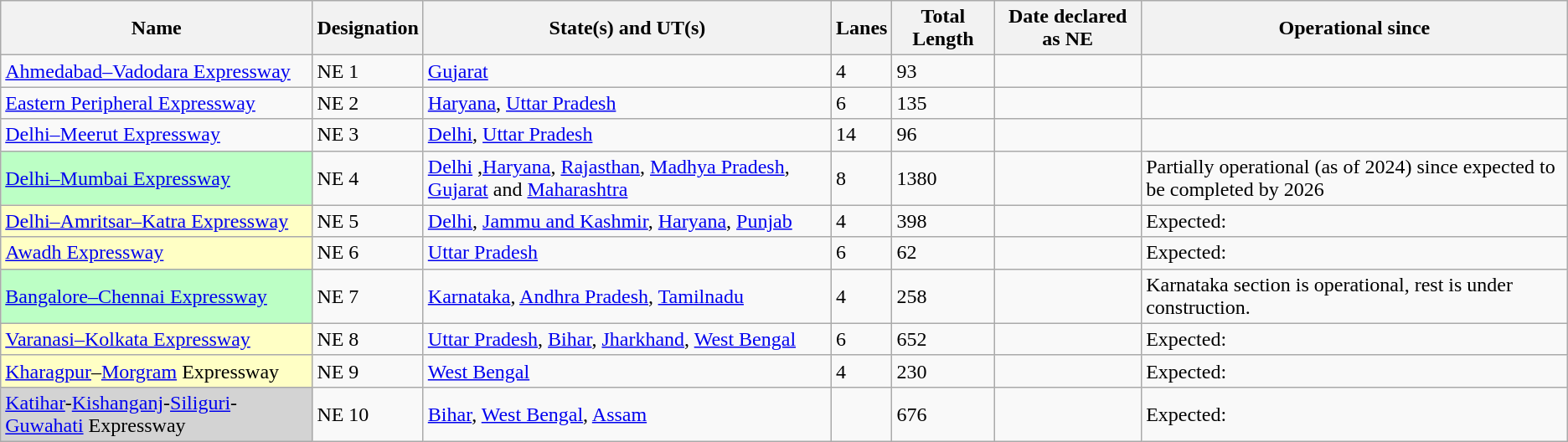<table class="wikitable sortable collapsible static-row-numbers">
<tr>
<th>Name</th>
<th>Designation</th>
<th>State(s) and UT(s)</th>
<th>Lanes</th>
<th>Total Length </th>
<th>Date declared as NE</th>
<th>Operational since</th>
</tr>
<tr>
<td><a href='#'>Ahmedabad–Vadodara Expressway</a></td>
<td>NE 1</td>
<td><a href='#'>Gujarat</a></td>
<td>4</td>
<td>93</td>
<td></td>
<td></td>
</tr>
<tr>
<td><a href='#'>Eastern Peripheral Expressway</a></td>
<td>NE 2</td>
<td><a href='#'>Haryana</a>, <a href='#'>Uttar Pradesh</a></td>
<td>6</td>
<td>135</td>
<td></td>
<td></td>
</tr>
<tr>
<td><a href='#'>Delhi–Meerut Expressway</a></td>
<td>NE 3</td>
<td><a href='#'>Delhi</a>, <a href='#'>Uttar Pradesh</a></td>
<td>14</td>
<td>96</td>
<td></td>
<td></td>
</tr>
<tr>
<td style="background-color: #bcffc5;"><a href='#'>Delhi–Mumbai Expressway</a></td>
<td>NE 4</td>
<td><a href='#'>Delhi</a> ,<a href='#'>Haryana</a>, <a href='#'>Rajasthan</a>, <a href='#'>Madhya Pradesh</a>, <a href='#'>Gujarat</a> and <a href='#'>Maharashtra</a></td>
<td>8</td>
<td>1380</td>
<td></td>
<td>Partially operational (as of 2024) since  expected to be completed by 2026</td>
</tr>
<tr>
<td style="background-color: #FFFFC5"><a href='#'>Delhi–Amritsar–Katra Expressway</a></td>
<td>NE 5</td>
<td><a href='#'>Delhi</a>, <a href='#'>Jammu and Kashmir</a>, <a href='#'>Haryana</a>, <a href='#'>Punjab</a></td>
<td>4</td>
<td>398</td>
<td></td>
<td>Expected: </td>
</tr>
<tr>
<td style="background-color: #ffffc5;"><a href='#'>Awadh Expressway</a></td>
<td>NE 6</td>
<td><a href='#'>Uttar Pradesh</a></td>
<td>6</td>
<td>62</td>
<td></td>
<td>Expected: </td>
</tr>
<tr>
<td style="background-color: #bcffc5;"><a href='#'>Bangalore–Chennai Expressway</a></td>
<td>NE 7</td>
<td><a href='#'>Karnataka</a>, <a href='#'>Andhra Pradesh</a>, <a href='#'>Tamilnadu</a></td>
<td>4</td>
<td>258</td>
<td></td>
<td>Karnataka section is operational, rest is under construction.</td>
</tr>
<tr>
<td style="background-color: #ffffc5"><a href='#'>Varanasi–Kolkata Expressway</a></td>
<td>NE 8</td>
<td><a href='#'>Uttar Pradesh</a>, <a href='#'>Bihar</a>, <a href='#'>Jharkhand</a>, <a href='#'>West Bengal</a></td>
<td>6</td>
<td>652</td>
<td></td>
<td>Expected: </td>
</tr>
<tr>
<td style="background-color: #ffffc5"><a href='#'>Kharagpur</a>–<a href='#'>Morgram</a> Expressway</td>
<td>NE 9</td>
<td><a href='#'>West Bengal</a></td>
<td>4</td>
<td>230</td>
<td></td>
<td>Expected: </td>
</tr>
<tr>
<td style="background-color: #D3D3D3;"><a href='#'>Katihar</a>-<a href='#'>Kishanganj</a>-<a href='#'>Siliguri</a>-<a href='#'>Guwahati</a> Expressway</td>
<td>NE 10</td>
<td><a href='#'>Bihar</a>, <a href='#'>West Bengal</a>, <a href='#'>Assam</a></td>
<td></td>
<td>676</td>
<td></td>
<td>Expected: </td>
</tr>
</table>
